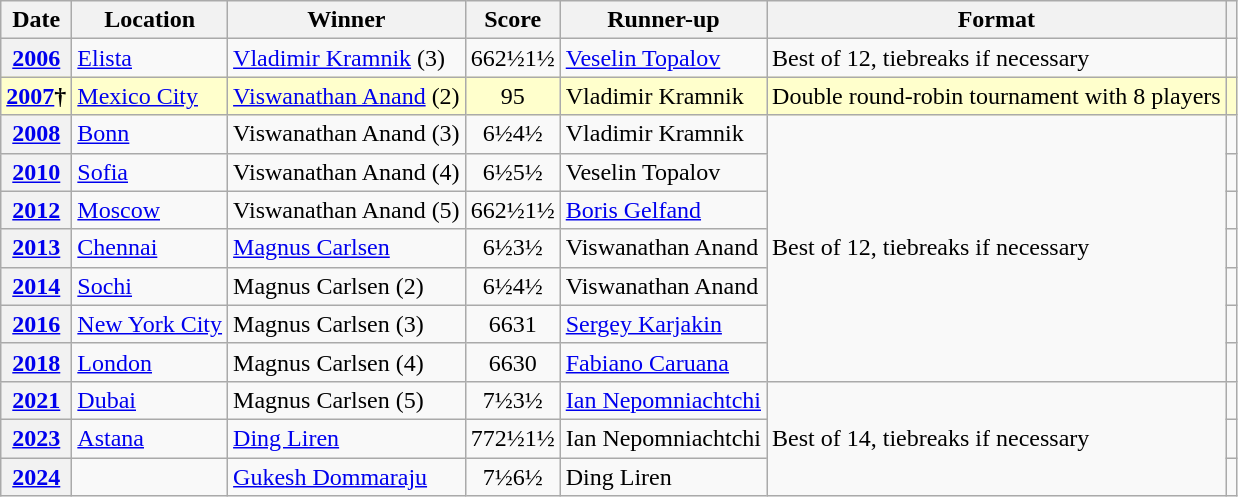<table class="wikitable sortable">
<tr>
<th scope="col">Date</th>
<th scope="col" class="unsortable">Location</th>
<th scope="col">Winner</th>
<th scope="col" class="unsortable">Score</th>
<th scope="col">Runner-up</th>
<th scope="col">Format</th>
<th scope="col" class="unsortable"></th>
</tr>
<tr>
<th scope="row"><a href='#'>2006</a></th>
<td> <a href='#'>Elista</a></td>
<td data-sort-value="Kramnik, Vladimir"> <a href='#'>Vladimir Kramnik</a> (3)</td>
<td style="text-align:center">662½1½</td>
<td data-sort-value="Topalov, Veselin"> <a href='#'>Veselin Topalov</a></td>
<td>Best of 12, tiebreaks if necessary</td>
<td></td>
</tr>
<tr style="background-color:#ffc">
<th scope="row" style="background-color:#ffc"><a href='#'>2007</a>†</th>
<td> <a href='#'>Mexico City</a></td>
<td data-sort-value="Anand, Viswanathan"> <a href='#'>Viswanathan Anand</a> (2)</td>
<td style="text-align:center">95<br></td>
<td data-sort-value="Kramnik, Vladimir"> Vladimir Kramnik</td>
<td>Double round-robin tournament with 8 players</td>
<td></td>
</tr>
<tr>
<th scope="row"><a href='#'>2008</a></th>
<td> <a href='#'>Bonn</a></td>
<td data-sort-value="Anand, Viswanathan"> Viswanathan Anand (3)</td>
<td style="text-align:center">6½4½</td>
<td data-sort-value="Kramnik, Vladimir"> Vladimir Kramnik</td>
<td rowspan="7">Best of 12, tiebreaks if necessary</td>
<td></td>
</tr>
<tr>
<th scope="row"><a href='#'>2010</a></th>
<td> <a href='#'>Sofia</a></td>
<td data-sort-value="Anand, Viswanathan"> Viswanathan Anand (4)</td>
<td style="text-align:center">6½5½</td>
<td data-sort-value="Topalov, Veselin"> Veselin Topalov</td>
<td></td>
</tr>
<tr>
<th scope="row"><a href='#'>2012</a></th>
<td> <a href='#'>Moscow</a></td>
<td data-sort-value="Anand, Viswanathan"> Viswanathan Anand (5)</td>
<td style="text-align:center">662½1½</td>
<td data-sort-value="Gelfand, Boris"> <a href='#'>Boris Gelfand</a></td>
<td></td>
</tr>
<tr>
<th scope="row"><a href='#'>2013</a></th>
<td> <a href='#'>Chennai</a></td>
<td data-sort-value="Carlsen, Magnus"> <a href='#'>Magnus Carlsen</a></td>
<td style="text-align:center">6½3½</td>
<td data-sort-value="Anand, Viswanathan"> Viswanathan Anand</td>
<td></td>
</tr>
<tr>
<th scope="row"><a href='#'>2014</a></th>
<td> <a href='#'>Sochi</a></td>
<td data-sort-value="Carlsen, Magnus"> Magnus Carlsen (2)</td>
<td style="text-align:center">6½4½</td>
<td data-sort-value="Anand, Viswanathan"> Viswanathan Anand</td>
<td></td>
</tr>
<tr>
<th scope="row"><a href='#'>2016</a></th>
<td> <a href='#'>New York City</a></td>
<td data-sort-value="Carlsen, Magnus"> Magnus Carlsen (3)</td>
<td style="text-align:center">6631</td>
<td data-sort-value="Karjakin, Sergey"> <a href='#'>Sergey Karjakin</a></td>
<td></td>
</tr>
<tr>
<th scope="row"><a href='#'>2018</a></th>
<td> <a href='#'>London</a></td>
<td data-sort-value="Carlsen, Magnus"> Magnus Carlsen (4)</td>
<td style="text-align:center">6630</td>
<td data-sort-value="Caruana, Fabiano"> <a href='#'>Fabiano Caruana</a></td>
<td></td>
</tr>
<tr>
<th scope="row"><a href='#'>2021</a></th>
<td> <a href='#'>Dubai</a></td>
<td data-sort-value="Carlsen, Magnus"> Magnus Carlsen (5)</td>
<td style="text-align:center">7½3½</td>
<td data-sort-value="Nepomniachtchi, Ian"> <a href='#'>Ian Nepomniachtchi</a></td>
<td rowspan="3">Best of 14, tiebreaks if necessary</td>
<td></td>
</tr>
<tr>
<th scope="row"><a href='#'>2023</a></th>
<td> <a href='#'>Astana</a></td>
<td data-sort-value="Ding, Liren"> <a href='#'>Ding Liren</a></td>
<td style="text-align:center">772½1½</td>
<td data-sort-value="Nepomniachtchi, Ian"> Ian Nepomniachtchi</td>
<td></td>
</tr>
<tr>
<th scope="row"><a href='#'>2024</a></th>
<td></td>
<td data-sort-value="Gukesh, Dommaraju"> <a href='#'>Gukesh Dommaraju</a></td>
<td style="text-align:center">7½6½</td>
<td data-sort-value="Ding, Liren"> Ding Liren</td>
<td></td>
</tr>
</table>
